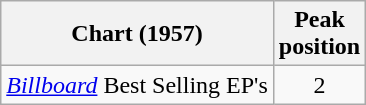<table class="wikitable sortable">
<tr>
<th align="center">Chart (1957)</th>
<th align="center">Peak<br>position</th>
</tr>
<tr>
<td><em><a href='#'>Billboard</a></em> Best Selling EP's</td>
<td align="center">2</td>
</tr>
</table>
